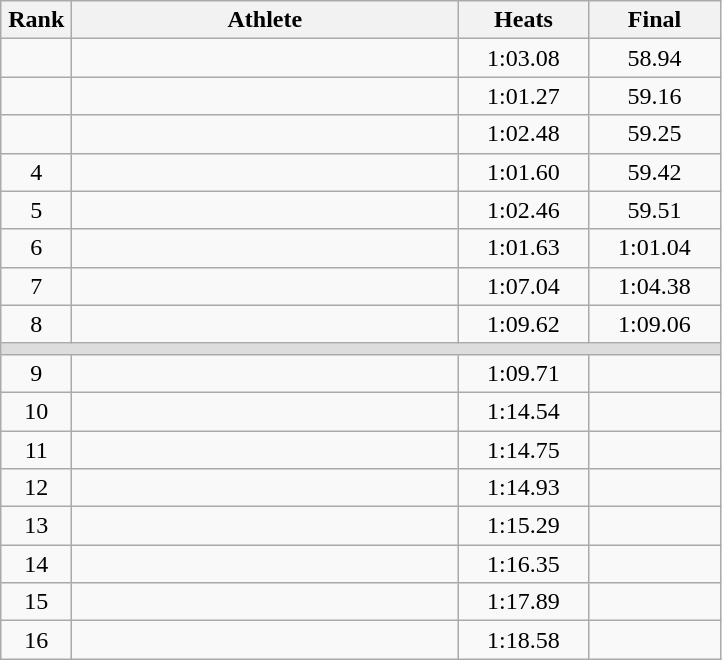<table class=wikitable style="text-align:center">
<tr>
<th width=40>Rank</th>
<th width=250>Athlete</th>
<th width=80>Heats</th>
<th width=80>Final</th>
</tr>
<tr>
<td></td>
<td align=left></td>
<td>1:03.08</td>
<td>58.94</td>
</tr>
<tr>
<td></td>
<td align=left></td>
<td>1:01.27</td>
<td>59.16</td>
</tr>
<tr>
<td></td>
<td align=left></td>
<td>1:02.48</td>
<td>59.25</td>
</tr>
<tr>
<td>4</td>
<td align=left></td>
<td>1:01.60</td>
<td>59.42</td>
</tr>
<tr>
<td>5</td>
<td align=left></td>
<td>1:02.46</td>
<td>59.51</td>
</tr>
<tr>
<td>6</td>
<td align=left></td>
<td>1:01.63</td>
<td>1:01.04</td>
</tr>
<tr>
<td>7</td>
<td align=left></td>
<td>1:07.04</td>
<td>1:04.38</td>
</tr>
<tr>
<td>8</td>
<td align=left></td>
<td>1:09.62</td>
<td>1:09.06</td>
</tr>
<tr bgcolor=#DDDDDD>
<td colspan=4></td>
</tr>
<tr>
<td>9</td>
<td align=left></td>
<td>1:09.71</td>
<td></td>
</tr>
<tr>
<td>10</td>
<td align=left></td>
<td>1:14.54</td>
<td></td>
</tr>
<tr>
<td>11</td>
<td align=left></td>
<td>1:14.75</td>
<td></td>
</tr>
<tr>
<td>12</td>
<td align=left></td>
<td>1:14.93</td>
<td></td>
</tr>
<tr>
<td>13</td>
<td align=left></td>
<td>1:15.29</td>
<td></td>
</tr>
<tr>
<td>14</td>
<td align=left></td>
<td>1:16.35</td>
<td></td>
</tr>
<tr>
<td>15</td>
<td align=left></td>
<td>1:17.89</td>
<td></td>
</tr>
<tr>
<td>16</td>
<td align=left></td>
<td>1:18.58</td>
<td></td>
</tr>
</table>
